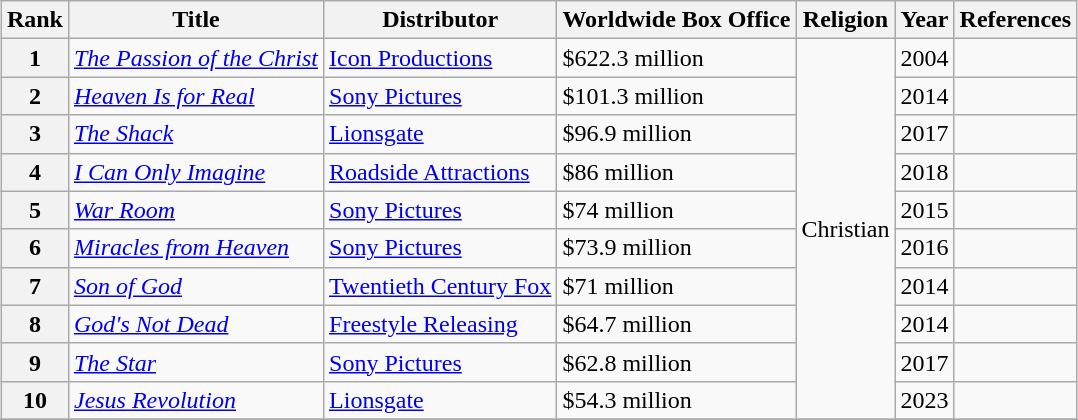<table class="wikitable sortable plainrowheaders" style="margin:auto; margin:auto;">
<tr>
<th scope="col">Rank</th>
<th scope="col">Title</th>
<th scope="col">Distributor</th>
<th scope="col">Worldwide Box Office</th>
<th scope="col">Religion</th>
<th scope="col">Year</th>
<th scope="col" class="unsortable">References</th>
</tr>
<tr>
<th style="text-align:center;">1</th>
<td><em><a href='#'>The Passion of the Christ</a></em></td>
<td><a href='#'>Icon Productions</a></td>
<td>$622.3 million</td>
<td scope="row" rowspan="10">Christian</td>
<td>2004</td>
<td align="center"></td>
</tr>
<tr>
<th style="text-align:center;">2</th>
<td><em><a href='#'>Heaven Is for Real</a></em></td>
<td><a href='#'>Sony Pictures</a></td>
<td>$101.3 million</td>
<td>2014</td>
<td align="center"></td>
</tr>
<tr>
<th style="text-align:center;">3</th>
<td><em><a href='#'>The Shack</a></em></td>
<td><a href='#'>Lionsgate</a></td>
<td>$96.9 million</td>
<td>2017</td>
<td align="center"></td>
</tr>
<tr>
<th style="text-align:center;">4</th>
<td><em><a href='#'>I Can Only Imagine</a></em></td>
<td><a href='#'>Roadside Attractions</a></td>
<td>$86 million</td>
<td>2018</td>
<td align="center"></td>
</tr>
<tr>
<th style="text-align:center;">5</th>
<td><em><a href='#'>War Room</a></em></td>
<td><a href='#'>Sony Pictures</a></td>
<td>$74 million</td>
<td>2015</td>
<td align="center"></td>
</tr>
<tr>
<th style="text-align:center;">6</th>
<td><em><a href='#'>Miracles from Heaven</a></em></td>
<td><a href='#'>Sony Pictures</a></td>
<td>$73.9 million</td>
<td>2016</td>
<td align="center"></td>
</tr>
<tr>
<th style="text-align:center;">7</th>
<td><em><a href='#'>Son of God</a></em></td>
<td><a href='#'>Twentieth Century Fox</a></td>
<td>$71 million</td>
<td>2014</td>
<td align="center"></td>
</tr>
<tr>
<th style="text-align:center;">8</th>
<td><em><a href='#'>God's Not Dead</a></em></td>
<td><a href='#'>Freestyle Releasing</a></td>
<td>$64.7 million</td>
<td>2014</td>
<td align="center"></td>
</tr>
<tr>
<th style="text-align:center;">9</th>
<td><em><a href='#'>The Star</a></em></td>
<td><a href='#'>Sony Pictures</a></td>
<td>$62.8 million</td>
<td>2017</td>
<td align="center"></td>
</tr>
<tr>
<th style="text-align:center;">10</th>
<td><em><a href='#'>Jesus Revolution</a></em></td>
<td><a href='#'>Lionsgate</a></td>
<td>$54.3 million</td>
<td>2023</td>
<td align="center"></td>
</tr>
<tr>
</tr>
</table>
